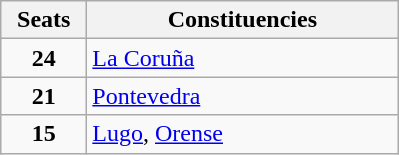<table class="wikitable" style="text-align:left;">
<tr>
<th width="50">Seats</th>
<th width="200">Constituencies</th>
</tr>
<tr>
<td align="center"><strong>24</strong></td>
<td><a href='#'>La Coruña</a></td>
</tr>
<tr>
<td align="center"><strong>21</strong></td>
<td><a href='#'>Pontevedra</a></td>
</tr>
<tr>
<td align="center"><strong>15</strong></td>
<td><a href='#'>Lugo</a>, <a href='#'>Orense</a></td>
</tr>
</table>
